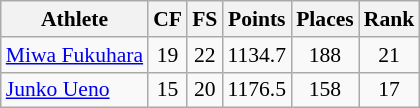<table class="wikitable" border="1" style="font-size:90%">
<tr>
<th>Athlete</th>
<th>CF</th>
<th>FS</th>
<th>Points</th>
<th>Places</th>
<th>Rank</th>
</tr>
<tr align=center>
<td align=left><a href='#'>Miwa Fukuhara</a></td>
<td>19</td>
<td>22</td>
<td>1134.7</td>
<td>188</td>
<td>21</td>
</tr>
<tr align=center>
<td align=left><a href='#'>Junko Ueno</a></td>
<td>15</td>
<td>20</td>
<td>1176.5</td>
<td>158</td>
<td>17</td>
</tr>
</table>
